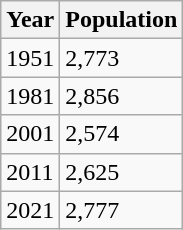<table class=wikitable>
<tr>
<th>Year</th>
<th>Population</th>
</tr>
<tr>
<td>1951</td>
<td>2,773</td>
</tr>
<tr>
<td>1981</td>
<td>2,856</td>
</tr>
<tr>
<td>2001</td>
<td>2,574</td>
</tr>
<tr>
<td>2011</td>
<td>2,625</td>
</tr>
<tr>
<td>2021</td>
<td>2,777</td>
</tr>
</table>
